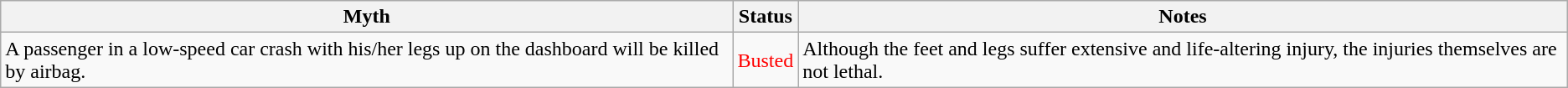<table class="wikitable plainrowheaders">
<tr>
<th scope"col">Myth</th>
<th scope"col">Status</th>
<th scope"col">Notes</th>
</tr>
<tr>
<td scope"row">A passenger in a low-speed car crash with his/her legs up on the dashboard will be killed by airbag.</td>
<td style="color:red">Busted</td>
<td>Although the feet and legs suffer extensive and life-altering injury, the injuries themselves are not lethal.</td>
</tr>
</table>
